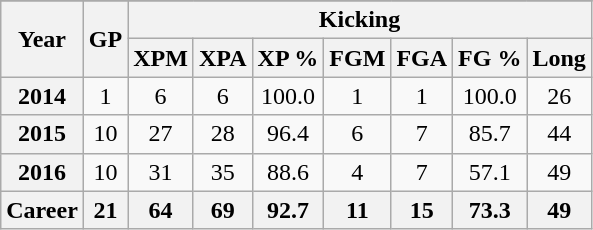<table class="wikitable" style="text-align:center;">
<tr align="center">
</tr>
<tr>
<th rowspan="2">Year</th>
<th rowspan="2">GP</th>
<th colspan="7">Kicking</th>
</tr>
<tr>
<th>XPM</th>
<th>XPA</th>
<th>XP %</th>
<th>FGM</th>
<th>FGA</th>
<th>FG %</th>
<th>Long</th>
</tr>
<tr>
<th>2014</th>
<td>1</td>
<td>6</td>
<td>6</td>
<td>100.0</td>
<td>1</td>
<td>1</td>
<td>100.0</td>
<td>26</td>
</tr>
<tr>
<th>2015</th>
<td>10</td>
<td>27</td>
<td>28</td>
<td>96.4</td>
<td>6</td>
<td>7</td>
<td>85.7</td>
<td>44</td>
</tr>
<tr>
<th>2016</th>
<td>10</td>
<td>31</td>
<td>35</td>
<td>88.6</td>
<td>4</td>
<td>7</td>
<td>57.1</td>
<td>49</td>
</tr>
<tr>
<th>Career</th>
<th>21</th>
<th>64</th>
<th>69</th>
<th>92.7</th>
<th>11</th>
<th>15</th>
<th>73.3</th>
<th>49</th>
</tr>
</table>
